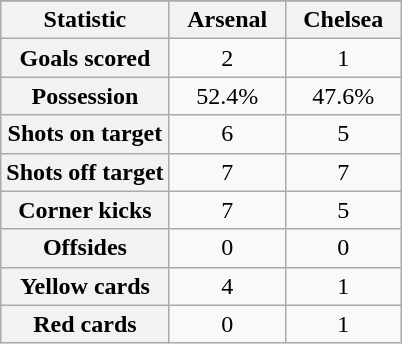<table class="wikitable plainrowheaders" style="text-align:center">
<tr>
</tr>
<tr>
<th scope="col">Statistic</th>
<th scope="col" style="width:70px">Arsenal</th>
<th scope="col" style="width:70px">Chelsea</th>
</tr>
<tr>
<th scope=row>Goals scored</th>
<td>2</td>
<td>1</td>
</tr>
<tr>
<th scope=row>Possession</th>
<td>52.4%</td>
<td>47.6%</td>
</tr>
<tr>
<th scope=row>Shots on target</th>
<td>6</td>
<td>5</td>
</tr>
<tr>
<th scope=row>Shots off target</th>
<td>7</td>
<td>7</td>
</tr>
<tr>
<th scope=row>Corner kicks</th>
<td>7</td>
<td>5</td>
</tr>
<tr>
<th scope=row>Offsides</th>
<td>0</td>
<td>0</td>
</tr>
<tr>
<th scope=row>Yellow cards</th>
<td>4</td>
<td>1</td>
</tr>
<tr>
<th scope=row>Red cards</th>
<td>0</td>
<td>1</td>
</tr>
</table>
